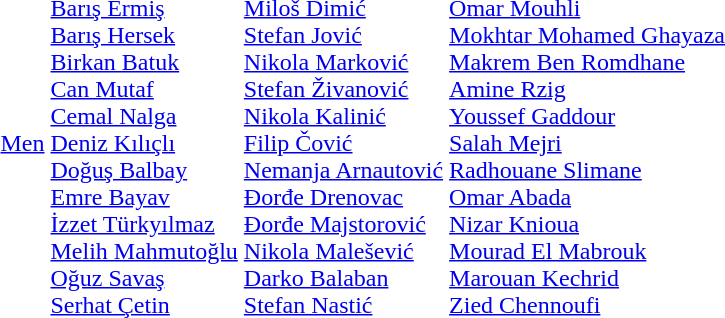<table>
<tr>
<td><a href='#'>Men</a></td>
<td><br><a href='#'>Barış Ermiş</a><br><a href='#'>Barış Hersek</a><br><a href='#'>Birkan Batuk</a><br><a href='#'>Can Mutaf</a><br><a href='#'>Cemal Nalga</a><br><a href='#'>Deniz Kılıçlı</a><br><a href='#'>Doğuş Balbay</a><br><a href='#'>Emre Bayav</a><br><a href='#'>İzzet Türkyılmaz</a><br><a href='#'>Melih Mahmutoğlu</a><br><a href='#'>Oğuz Savaş</a><br><a href='#'>Serhat Çetin</a></td>
<td><br><a href='#'>Miloš Dimić</a><br><a href='#'>Stefan Jović</a><br><a href='#'>Nikola Marković</a><br><a href='#'>Stefan Živanović</a><br><a href='#'>Nikola Kalinić</a><br><a href='#'>Filip Čović</a><br><a href='#'>Nemanja Arnautović</a><br><a href='#'>Đorđe Drenovac</a><br><a href='#'>Đorđe Majstorović</a><br><a href='#'>Nikola Malešević</a><br><a href='#'>Darko Balaban</a><br><a href='#'>Stefan Nastić</a></td>
<td><br><a href='#'>Omar Mouhli</a><br><a href='#'>Mokhtar Mohamed Ghayaza</a><br><a href='#'>Makrem Ben Romdhane</a><br><a href='#'>Amine Rzig</a><br><a href='#'>Youssef Gaddour</a><br><a href='#'>Salah Mejri</a><br><a href='#'>Radhouane Slimane</a><br><a href='#'>Omar Abada</a><br><a href='#'>Nizar Knioua</a><br><a href='#'>Mourad El Mabrouk</a><br><a href='#'>Marouan Kechrid</a><br><a href='#'>Zied Chennoufi</a></td>
</tr>
</table>
